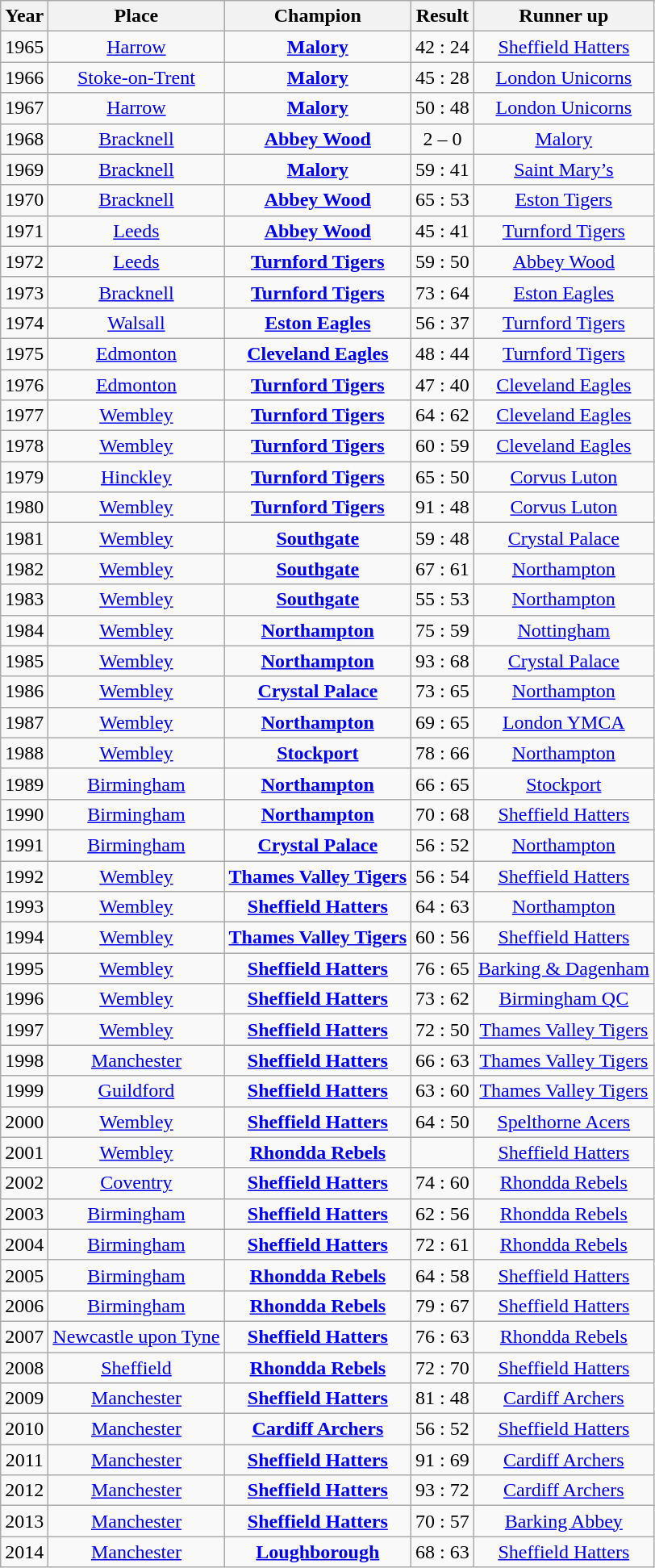<table class="wikitable" style="text-align:center">
<tr>
<th>Year</th>
<th>Place</th>
<th>Champion</th>
<th>Result</th>
<th>Runner up</th>
</tr>
<tr>
<td>1965</td>
<td><a href='#'>Harrow</a></td>
<td><strong><a href='#'>Malory</a></strong></td>
<td>42 : 24</td>
<td><a href='#'>Sheffield Hatters</a></td>
</tr>
<tr>
<td>1966</td>
<td><a href='#'>Stoke-on-Trent</a></td>
<td><strong><a href='#'>Malory</a></strong></td>
<td>45 : 28</td>
<td><a href='#'>London Unicorns</a></td>
</tr>
<tr>
<td>1967</td>
<td><a href='#'>Harrow</a></td>
<td><strong><a href='#'>Malory</a></strong></td>
<td>50 : 48</td>
<td><a href='#'>London Unicorns</a></td>
</tr>
<tr>
<td>1968</td>
<td><a href='#'>Bracknell</a></td>
<td><strong><a href='#'>Abbey Wood</a></strong></td>
<td>2 – 0</td>
<td><a href='#'>Malory</a></td>
</tr>
<tr>
<td>1969</td>
<td><a href='#'>Bracknell</a></td>
<td><strong><a href='#'>Malory</a></strong></td>
<td>59 : 41</td>
<td><a href='#'>Saint Mary’s</a></td>
</tr>
<tr>
<td>1970</td>
<td><a href='#'>Bracknell</a></td>
<td><strong><a href='#'>Abbey Wood</a></strong></td>
<td>65 : 53</td>
<td><a href='#'>Eston Tigers</a></td>
</tr>
<tr>
<td>1971</td>
<td><a href='#'>Leeds</a></td>
<td><strong><a href='#'>Abbey Wood</a></strong></td>
<td>45 : 41</td>
<td><a href='#'>Turnford Tigers</a></td>
</tr>
<tr>
<td>1972</td>
<td><a href='#'>Leeds</a></td>
<td><strong><a href='#'>Turnford Tigers</a></strong></td>
<td>59 : 50</td>
<td><a href='#'>Abbey Wood</a></td>
</tr>
<tr>
<td>1973</td>
<td><a href='#'>Bracknell</a></td>
<td><strong><a href='#'>Turnford Tigers</a></strong></td>
<td>73 : 64</td>
<td><a href='#'>Eston Eagles</a></td>
</tr>
<tr>
<td>1974</td>
<td><a href='#'>Walsall</a></td>
<td><strong><a href='#'>Eston Eagles</a></strong></td>
<td>56 : 37</td>
<td><a href='#'>Turnford Tigers</a></td>
</tr>
<tr>
<td>1975</td>
<td><a href='#'>Edmonton</a></td>
<td><strong><a href='#'>Cleveland Eagles</a></strong></td>
<td>48 : 44</td>
<td><a href='#'>Turnford Tigers</a></td>
</tr>
<tr>
<td>1976</td>
<td><a href='#'>Edmonton</a></td>
<td><strong><a href='#'>Turnford Tigers</a></strong></td>
<td>47 : 40</td>
<td><a href='#'>Cleveland Eagles</a></td>
</tr>
<tr>
<td>1977</td>
<td><a href='#'>Wembley</a></td>
<td><strong><a href='#'>Turnford Tigers</a></strong></td>
<td>64 : 62</td>
<td><a href='#'>Cleveland Eagles</a></td>
</tr>
<tr>
<td>1978</td>
<td><a href='#'>Wembley</a></td>
<td><strong><a href='#'>Turnford Tigers</a></strong></td>
<td>60 : 59</td>
<td><a href='#'>Cleveland Eagles</a></td>
</tr>
<tr>
<td>1979</td>
<td><a href='#'>Hinckley</a></td>
<td><strong><a href='#'>Turnford Tigers</a></strong></td>
<td>65 : 50</td>
<td><a href='#'>Corvus Luton</a></td>
</tr>
<tr>
<td>1980</td>
<td><a href='#'>Wembley</a></td>
<td><strong><a href='#'>Turnford Tigers</a></strong></td>
<td>91 : 48</td>
<td><a href='#'>Corvus Luton</a></td>
</tr>
<tr>
<td>1981</td>
<td><a href='#'>Wembley</a></td>
<td><strong><a href='#'>Southgate</a></strong></td>
<td>59 : 48</td>
<td><a href='#'>Crystal Palace</a></td>
</tr>
<tr>
<td>1982</td>
<td><a href='#'>Wembley</a></td>
<td><strong><a href='#'>Southgate</a></strong></td>
<td>67 : 61</td>
<td><a href='#'>Northampton</a></td>
</tr>
<tr>
<td>1983</td>
<td><a href='#'>Wembley</a></td>
<td><strong><a href='#'>Southgate</a></strong></td>
<td>55 : 53</td>
<td><a href='#'>Northampton</a></td>
</tr>
<tr>
<td>1984</td>
<td><a href='#'>Wembley</a></td>
<td><strong><a href='#'>Northampton</a></strong></td>
<td>75 : 59</td>
<td><a href='#'>Nottingham</a></td>
</tr>
<tr>
<td>1985</td>
<td><a href='#'>Wembley</a></td>
<td><strong><a href='#'>Northampton</a></strong></td>
<td>93 : 68</td>
<td><a href='#'>Crystal Palace</a></td>
</tr>
<tr>
<td>1986</td>
<td><a href='#'>Wembley</a></td>
<td><strong><a href='#'>Crystal Palace</a></strong></td>
<td>73 : 65</td>
<td><a href='#'>Northampton</a></td>
</tr>
<tr>
<td>1987</td>
<td><a href='#'>Wembley</a></td>
<td><strong><a href='#'>Northampton</a></strong></td>
<td>69 : 65</td>
<td><a href='#'>London YMCA</a></td>
</tr>
<tr>
<td>1988</td>
<td><a href='#'>Wembley</a></td>
<td><strong><a href='#'>Stockport</a></strong></td>
<td>78 : 66</td>
<td><a href='#'>Northampton</a></td>
</tr>
<tr>
<td>1989</td>
<td><a href='#'>Birmingham</a></td>
<td><strong><a href='#'>Northampton</a></strong></td>
<td>66 : 65</td>
<td><a href='#'>Stockport</a></td>
</tr>
<tr>
<td>1990</td>
<td><a href='#'>Birmingham</a></td>
<td><strong><a href='#'>Northampton</a></strong></td>
<td>70 : 68</td>
<td><a href='#'>Sheffield Hatters</a></td>
</tr>
<tr>
<td>1991</td>
<td><a href='#'>Birmingham</a></td>
<td><strong><a href='#'>Crystal Palace</a></strong></td>
<td>56 : 52</td>
<td><a href='#'>Northampton</a></td>
</tr>
<tr>
<td>1992</td>
<td><a href='#'>Wembley</a></td>
<td><strong><a href='#'>Thames Valley Tigers</a></strong></td>
<td>56 : 54</td>
<td><a href='#'>Sheffield Hatters</a></td>
</tr>
<tr>
<td>1993</td>
<td><a href='#'>Wembley</a></td>
<td><strong><a href='#'>Sheffield Hatters</a></strong></td>
<td>64 : 63</td>
<td><a href='#'>Northampton</a></td>
</tr>
<tr>
<td>1994</td>
<td><a href='#'>Wembley</a></td>
<td><strong><a href='#'>Thames Valley Tigers</a></strong></td>
<td>60 : 56</td>
<td><a href='#'>Sheffield Hatters</a></td>
</tr>
<tr>
<td>1995</td>
<td><a href='#'>Wembley</a></td>
<td><strong><a href='#'>Sheffield Hatters</a></strong></td>
<td>76 : 65</td>
<td><a href='#'>Barking & Dagenham</a></td>
</tr>
<tr>
<td>1996</td>
<td><a href='#'>Wembley</a></td>
<td><strong><a href='#'>Sheffield Hatters</a></strong></td>
<td>73 : 62</td>
<td><a href='#'>Birmingham QC</a></td>
</tr>
<tr>
<td>1997</td>
<td><a href='#'>Wembley</a></td>
<td><strong><a href='#'>Sheffield Hatters</a></strong></td>
<td>72 : 50</td>
<td><a href='#'>Thames Valley Tigers</a></td>
</tr>
<tr>
<td>1998</td>
<td><a href='#'>Manchester</a></td>
<td><strong><a href='#'>Sheffield Hatters</a></strong></td>
<td>66 : 63</td>
<td><a href='#'>Thames Valley Tigers</a></td>
</tr>
<tr>
<td>1999</td>
<td><a href='#'>Guildford</a></td>
<td><strong><a href='#'>Sheffield Hatters</a></strong></td>
<td>63 : 60</td>
<td><a href='#'>Thames Valley Tigers</a></td>
</tr>
<tr>
<td>2000</td>
<td><a href='#'>Wembley</a></td>
<td><strong><a href='#'>Sheffield Hatters</a></strong></td>
<td>64 : 50</td>
<td><a href='#'>Spelthorne Acers</a></td>
</tr>
<tr>
<td>2001</td>
<td><a href='#'>Wembley</a></td>
<td><strong><a href='#'>Rhondda Rebels</a></strong></td>
<td></td>
<td><a href='#'>Sheffield Hatters</a></td>
</tr>
<tr>
<td>2002</td>
<td><a href='#'>Coventry</a></td>
<td><strong><a href='#'>Sheffield Hatters</a></strong></td>
<td>74 : 60</td>
<td><a href='#'>Rhondda Rebels</a></td>
</tr>
<tr>
<td>2003</td>
<td><a href='#'>Birmingham</a></td>
<td><strong><a href='#'>Sheffield Hatters</a></strong></td>
<td>62 : 56</td>
<td><a href='#'>Rhondda Rebels</a></td>
</tr>
<tr>
<td>2004</td>
<td><a href='#'>Birmingham</a></td>
<td><strong><a href='#'>Sheffield Hatters</a></strong></td>
<td>72 : 61</td>
<td><a href='#'>Rhondda Rebels</a></td>
</tr>
<tr>
<td>2005</td>
<td><a href='#'>Birmingham</a></td>
<td><strong><a href='#'>Rhondda Rebels</a></strong></td>
<td>64 : 58</td>
<td><a href='#'>Sheffield Hatters</a></td>
</tr>
<tr>
<td>2006</td>
<td><a href='#'>Birmingham</a></td>
<td><strong><a href='#'>Rhondda Rebels</a></strong></td>
<td>79 : 67</td>
<td><a href='#'>Sheffield Hatters</a></td>
</tr>
<tr>
<td>2007</td>
<td><a href='#'>Newcastle upon Tyne</a></td>
<td><strong><a href='#'>Sheffield Hatters</a></strong></td>
<td>76 : 63</td>
<td><a href='#'>Rhondda Rebels</a></td>
</tr>
<tr>
<td>2008</td>
<td><a href='#'>Sheffield</a></td>
<td><strong><a href='#'>Rhondda Rebels</a></strong></td>
<td>72 : 70</td>
<td><a href='#'>Sheffield Hatters</a></td>
</tr>
<tr>
<td>2009</td>
<td><a href='#'>Manchester</a></td>
<td><strong><a href='#'>Sheffield Hatters</a></strong></td>
<td>81 : 48</td>
<td><a href='#'>Cardiff Archers</a></td>
</tr>
<tr>
<td>2010</td>
<td><a href='#'>Manchester</a></td>
<td><strong><a href='#'>Cardiff Archers</a></strong></td>
<td>56 : 52</td>
<td><a href='#'>Sheffield Hatters</a></td>
</tr>
<tr>
<td>2011</td>
<td><a href='#'>Manchester</a></td>
<td><strong><a href='#'>Sheffield Hatters</a></strong></td>
<td>91 : 69</td>
<td><a href='#'>Cardiff Archers</a></td>
</tr>
<tr>
<td>2012</td>
<td><a href='#'>Manchester</a></td>
<td><strong><a href='#'>Sheffield Hatters</a></strong></td>
<td>93 : 72</td>
<td><a href='#'>Cardiff Archers</a></td>
</tr>
<tr>
<td>2013</td>
<td><a href='#'>Manchester</a></td>
<td><strong><a href='#'>Sheffield Hatters</a></strong></td>
<td>70 : 57</td>
<td><a href='#'>Barking Abbey</a></td>
</tr>
<tr>
<td>2014</td>
<td><a href='#'>Manchester</a></td>
<td><strong><a href='#'>Loughborough</a></strong></td>
<td>68 : 63</td>
<td><a href='#'>Sheffield Hatters</a></td>
</tr>
</table>
